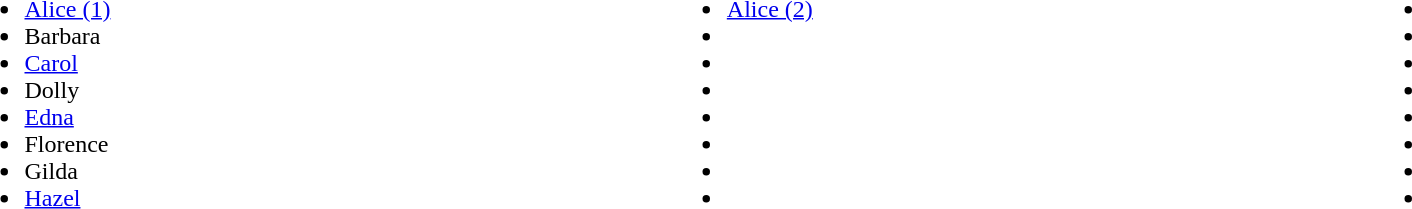<table width="90%">
<tr>
<td><br><ul><li><a href='#'>Alice (1)</a></li><li>Barbara</li><li><a href='#'>Carol</a></li><li>Dolly</li><li><a href='#'>Edna</a></li><li>Florence</li><li>Gilda</li><li><a href='#'>Hazel</a></li></ul></td>
<td><br><ul><li><a href='#'>Alice (2)</a></li><li></li><li></li><li></li><li></li><li></li><li></li><li></li></ul></td>
<td><br><ul><li></li><li></li><li></li><li></li><li></li><li></li><li></li><li></li></ul></td>
</tr>
</table>
